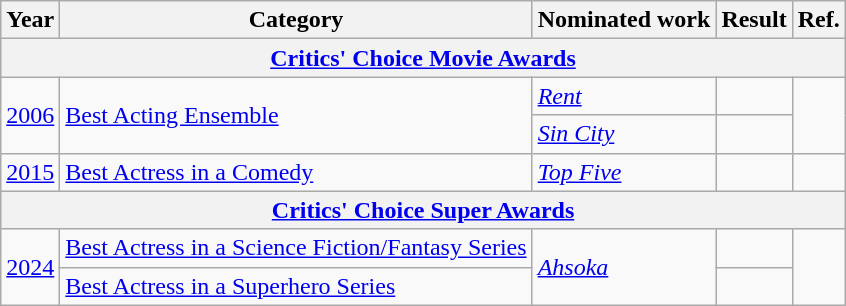<table class="wikitable">
<tr>
<th>Year</th>
<th>Category</th>
<th>Nominated work</th>
<th>Result</th>
<th>Ref.</th>
</tr>
<tr>
<th Colspan="5"><a href='#'>Critics' Choice Movie Awards</a></th>
</tr>
<tr>
<td rowspan="2"><a href='#'>2006</a></td>
<td rowspan="2"><a href='#'>Best Acting Ensemble</a></td>
<td><em><a href='#'>Rent</a></em></td>
<td></td>
<td rowspan="2"></td>
</tr>
<tr>
<td><em><a href='#'>Sin City</a></em></td>
<td></td>
</tr>
<tr>
<td><a href='#'>2015</a></td>
<td><a href='#'>Best Actress in a Comedy</a></td>
<td><em><a href='#'>Top Five</a></em></td>
<td></td>
<td></td>
</tr>
<tr>
<th Colspan="5"><a href='#'>Critics' Choice Super Awards</a></th>
</tr>
<tr>
<td rowspan="2"><a href='#'>2024</a></td>
<td><a href='#'>Best Actress in a Science Fiction/Fantasy Series</a></td>
<td rowspan="2"><em><a href='#'>Ahsoka</a></em></td>
<td></td>
<td rowspan="2"></td>
</tr>
<tr>
<td><a href='#'>Best Actress in a Superhero Series</a></td>
<td></td>
</tr>
</table>
